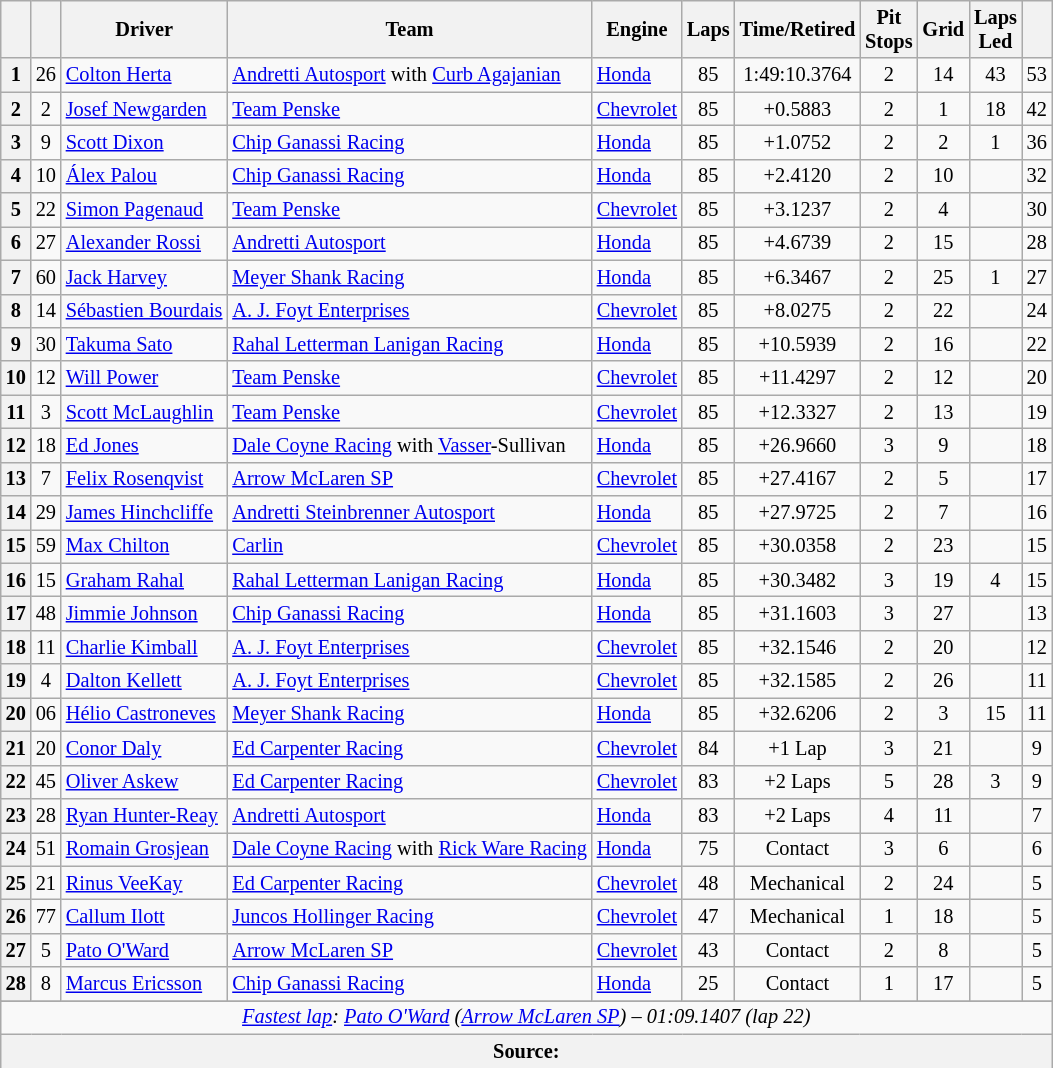<table class="wikitable sortable" style="font-size:85%;">
<tr>
<th scope="col"></th>
<th scope="col"></th>
<th scope="col">Driver</th>
<th scope="col">Team</th>
<th scope="col">Engine</th>
<th class="unsortable" scope="col">Laps</th>
<th class="unsortable" scope="col">Time/Retired</th>
<th scope="col">Pit<br>Stops</th>
<th scope="col">Grid</th>
<th scope="col">Laps<br>Led</th>
<th scope="col"></th>
</tr>
<tr>
<th>1</th>
<td align="center">26</td>
<td> <a href='#'>Colton Herta</a></td>
<td><a href='#'>Andretti Autosport</a> with <a href='#'>Curb Agajanian</a></td>
<td><a href='#'>Honda</a></td>
<td align="center">85</td>
<td align="center">1:49:10.3764</td>
<td align="center">2</td>
<td align="center">14</td>
<td align="center">43</td>
<td align="center">53</td>
</tr>
<tr>
<th>2</th>
<td align="center">2</td>
<td> <a href='#'>Josef Newgarden</a></td>
<td><a href='#'>Team Penske</a></td>
<td><a href='#'>Chevrolet</a></td>
<td align="center">85</td>
<td align="center">+0.5883</td>
<td align="center">2</td>
<td align="center">1</td>
<td align="center">18</td>
<td align="center">42</td>
</tr>
<tr>
<th>3</th>
<td align="center">9</td>
<td> <a href='#'>Scott Dixon</a> <strong></strong></td>
<td><a href='#'>Chip Ganassi Racing</a></td>
<td><a href='#'>Honda</a></td>
<td align="center">85</td>
<td align="center">+1.0752</td>
<td align="center">2</td>
<td align="center">2</td>
<td align="center">1</td>
<td align="center">36</td>
</tr>
<tr>
<th>4</th>
<td align="center">10</td>
<td> <a href='#'>Álex Palou</a></td>
<td><a href='#'>Chip Ganassi Racing</a></td>
<td><a href='#'>Honda</a></td>
<td align="center">85</td>
<td align="center">+2.4120</td>
<td align="center">2</td>
<td align="center">10</td>
<td align="center"></td>
<td align="center">32</td>
</tr>
<tr>
<th>5</th>
<td align="center">22</td>
<td> <a href='#'>Simon Pagenaud</a> <strong></strong></td>
<td><a href='#'>Team Penske</a></td>
<td><a href='#'>Chevrolet</a></td>
<td align="center">85</td>
<td align="center">+3.1237</td>
<td align="center">2</td>
<td align="center">4</td>
<td align="center"></td>
<td align="center">30</td>
</tr>
<tr>
<th>6</th>
<td align="center">27</td>
<td> <a href='#'>Alexander Rossi</a> <strong></strong></td>
<td><a href='#'>Andretti Autosport</a></td>
<td><a href='#'>Honda</a></td>
<td align="center">85</td>
<td align="center">+4.6739</td>
<td align="center">2</td>
<td align="center">15</td>
<td align="center"></td>
<td align="center">28</td>
</tr>
<tr>
<th>7</th>
<td align="center">60</td>
<td> <a href='#'>Jack Harvey</a></td>
<td><a href='#'>Meyer Shank Racing</a></td>
<td><a href='#'>Honda</a></td>
<td align="center">85</td>
<td align="center">+6.3467</td>
<td align="center">2</td>
<td align="center">25</td>
<td align="center">1</td>
<td align="center">27</td>
</tr>
<tr>
<th>8</th>
<td align="center">14</td>
<td> <a href='#'>Sébastien Bourdais</a></td>
<td><a href='#'>A. J. Foyt Enterprises</a></td>
<td><a href='#'>Chevrolet</a></td>
<td align="center">85</td>
<td align="center">+8.0275</td>
<td align="center">2</td>
<td align="center">22</td>
<td align="center"></td>
<td align="center">24</td>
</tr>
<tr>
<th>9</th>
<td align="center">30</td>
<td> <a href='#'>Takuma Sato</a> <strong></strong></td>
<td><a href='#'>Rahal Letterman Lanigan Racing</a></td>
<td><a href='#'>Honda</a></td>
<td align="center">85</td>
<td align="center">+10.5939</td>
<td align="center">2</td>
<td align="center">16</td>
<td align="center"></td>
<td align="center">22</td>
</tr>
<tr>
<th>10</th>
<td align="center">12</td>
<td> <a href='#'>Will Power</a> <strong></strong></td>
<td><a href='#'>Team Penske</a></td>
<td><a href='#'>Chevrolet</a></td>
<td align="center">85</td>
<td align="center">+11.4297</td>
<td align="center">2</td>
<td align="center">12</td>
<td align="center"></td>
<td align="center">20</td>
</tr>
<tr>
<th>11</th>
<td align="center">3</td>
<td> <a href='#'>Scott McLaughlin</a> <strong></strong></td>
<td><a href='#'>Team Penske</a></td>
<td><a href='#'>Chevrolet</a></td>
<td align="center">85</td>
<td align="center">+12.3327</td>
<td align="center">2</td>
<td align="center">13</td>
<td align="center"></td>
<td align="center">19</td>
</tr>
<tr>
<th>12</th>
<td align="center">18</td>
<td> <a href='#'>Ed Jones</a></td>
<td><a href='#'>Dale Coyne Racing</a> with <a href='#'>Vasser</a>-Sullivan</td>
<td><a href='#'>Honda</a></td>
<td align="center">85</td>
<td align="center">+26.9660</td>
<td align="center">3</td>
<td align="center">9</td>
<td align="center"></td>
<td align="center">18</td>
</tr>
<tr>
<th>13</th>
<td align="center">7</td>
<td> <a href='#'>Felix Rosenqvist</a></td>
<td><a href='#'>Arrow McLaren SP</a></td>
<td><a href='#'>Chevrolet</a></td>
<td align="center">85</td>
<td align="center">+27.4167</td>
<td align="center">2</td>
<td align="center">5</td>
<td align="center"></td>
<td align="center">17</td>
</tr>
<tr>
<th>14</th>
<td align="center">29</td>
<td> <a href='#'>James Hinchcliffe</a> <strong></strong></td>
<td><a href='#'>Andretti Steinbrenner Autosport</a></td>
<td><a href='#'>Honda</a></td>
<td align="center">85</td>
<td align="center">+27.9725</td>
<td align="center">2</td>
<td align="center">7</td>
<td align="center"></td>
<td align="center">16</td>
</tr>
<tr>
<th>15</th>
<td align="center">59</td>
<td> <a href='#'>Max Chilton</a></td>
<td><a href='#'>Carlin</a></td>
<td><a href='#'>Chevrolet</a></td>
<td align="center">85</td>
<td align="center">+30.0358</td>
<td align="center">2</td>
<td align="center">23</td>
<td align="center"></td>
<td align="center">15</td>
</tr>
<tr>
<th>16</th>
<td align="center">15</td>
<td> <a href='#'>Graham Rahal</a></td>
<td><a href='#'>Rahal Letterman Lanigan Racing</a></td>
<td><a href='#'>Honda</a></td>
<td align="center">85</td>
<td align="center">+30.3482</td>
<td align="center">3</td>
<td align="center">19</td>
<td align="center">4</td>
<td align="center">15</td>
</tr>
<tr>
<th>17</th>
<td align="center">48</td>
<td> <a href='#'>Jimmie Johnson</a> <strong></strong></td>
<td><a href='#'>Chip Ganassi Racing</a></td>
<td><a href='#'>Honda</a></td>
<td align="center">85</td>
<td align="center">+31.1603</td>
<td align="center">3</td>
<td align="center">27</td>
<td align="center"></td>
<td align="center">13</td>
</tr>
<tr>
<th>18</th>
<td align="center">11</td>
<td> <a href='#'>Charlie Kimball</a></td>
<td><a href='#'>A. J. Foyt Enterprises</a></td>
<td><a href='#'>Chevrolet</a></td>
<td align="center">85</td>
<td align="center">+32.1546</td>
<td align="center">2</td>
<td align="center">20</td>
<td align="center"></td>
<td align="center">12</td>
</tr>
<tr>
<th>19</th>
<td align="center">4</td>
<td> <a href='#'>Dalton Kellett</a></td>
<td><a href='#'>A. J. Foyt Enterprises</a></td>
<td><a href='#'>Chevrolet</a></td>
<td align="center">85</td>
<td align="center">+32.1585</td>
<td align="center">2</td>
<td align="center">26</td>
<td align="center"></td>
<td align="center">11</td>
</tr>
<tr>
<th>20</th>
<td align="center">06</td>
<td> <a href='#'>Hélio Castroneves</a></td>
<td><a href='#'>Meyer Shank Racing</a></td>
<td><a href='#'>Honda</a></td>
<td align="center">85</td>
<td align="center">+32.6206</td>
<td align="center">2</td>
<td align="center">3</td>
<td align="center">15</td>
<td align="center">11</td>
</tr>
<tr>
<th>21</th>
<td align="center">20</td>
<td> <a href='#'>Conor Daly</a></td>
<td><a href='#'>Ed Carpenter Racing</a></td>
<td><a href='#'>Chevrolet</a></td>
<td align="center">84</td>
<td align="center">+1 Lap</td>
<td align="center">3</td>
<td align="center">21</td>
<td align="center"></td>
<td align="center">9</td>
</tr>
<tr>
<th>22</th>
<td align="center">45</td>
<td> <a href='#'>Oliver Askew</a></td>
<td><a href='#'>Ed Carpenter Racing</a></td>
<td><a href='#'>Chevrolet</a></td>
<td align="center">83</td>
<td align="center">+2 Laps</td>
<td align="center">5</td>
<td align="center">28</td>
<td align="center">3</td>
<td align="center">9</td>
</tr>
<tr>
<th>23</th>
<td align="center">28</td>
<td> <a href='#'>Ryan Hunter-Reay</a> <strong></strong></td>
<td><a href='#'>Andretti Autosport</a></td>
<td><a href='#'>Honda</a></td>
<td align="center">83</td>
<td align="center">+2 Laps</td>
<td align="center">4</td>
<td align="center">11</td>
<td align="center"></td>
<td align="center">7</td>
</tr>
<tr>
<th>24</th>
<td align="center">51</td>
<td> <a href='#'>Romain Grosjean</a> <strong></strong></td>
<td><a href='#'>Dale Coyne Racing</a> with <a href='#'>Rick Ware Racing</a></td>
<td><a href='#'>Honda</a></td>
<td align="center">75</td>
<td align="center">Contact</td>
<td align="center">3</td>
<td align="center">6</td>
<td align="center"></td>
<td align="center">6</td>
</tr>
<tr>
<th>25</th>
<td align="center">21</td>
<td> <a href='#'>Rinus VeeKay</a></td>
<td><a href='#'>Ed Carpenter Racing</a></td>
<td><a href='#'>Chevrolet</a></td>
<td align="center">48</td>
<td align="center">Mechanical</td>
<td align="center">2</td>
<td align="center">24</td>
<td align="center"></td>
<td align="center">5</td>
</tr>
<tr>
<th>26</th>
<td align="center">77</td>
<td> <a href='#'>Callum Ilott</a> <strong></strong></td>
<td><a href='#'>Juncos Hollinger Racing</a></td>
<td><a href='#'>Chevrolet</a></td>
<td align="center">47</td>
<td align="center">Mechanical</td>
<td align="center">1</td>
<td align="center">18</td>
<td align="center"></td>
<td align="center">5</td>
</tr>
<tr>
<th>27</th>
<td align="center">5</td>
<td> <a href='#'>Pato O'Ward</a></td>
<td><a href='#'>Arrow McLaren SP</a></td>
<td><a href='#'>Chevrolet</a></td>
<td align="center">43</td>
<td align="center">Contact</td>
<td align="center">2</td>
<td align="center">8</td>
<td align="center"></td>
<td align="center">5</td>
</tr>
<tr>
<th>28</th>
<td align="center">8</td>
<td> <a href='#'>Marcus Ericsson</a></td>
<td><a href='#'>Chip Ganassi Racing</a></td>
<td><a href='#'>Honda</a></td>
<td align="center">25</td>
<td align="center">Contact</td>
<td align="center">1</td>
<td align="center">17</td>
<td align="center"></td>
<td align="center">5</td>
</tr>
<tr>
</tr>
<tr class="sortbottom">
<td colspan="11" style="text-align:center"><em><a href='#'>Fastest lap</a>:  <a href='#'>Pato O'Ward</a> (<a href='#'>Arrow McLaren SP</a>) – 01:09.1407 (lap 22)</em></td>
</tr>
<tr class="sortbottom">
<th colspan="11">Source:</th>
</tr>
</table>
